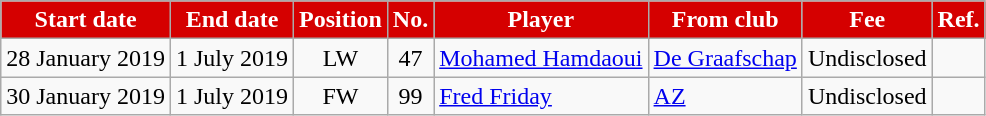<table class="wikitable sortable">
<tr>
<th style="background:#d50000; color:white;"><strong>Start date</strong></th>
<th style="background:#d50000; color:white;"><strong>End date</strong></th>
<th style="background:#d50000; color:white;"><strong>Position</strong></th>
<th style="background:#d50000; color:white;"><strong>No.</strong></th>
<th style="background:#d50000; color:white;"><strong>Player</strong></th>
<th style="background:#d50000; color:white;"><strong>From club</strong></th>
<th style="background:#d50000; color:white;"><strong>Fee</strong></th>
<th style="background:#d50000; color:white;"><strong>Ref.</strong></th>
</tr>
<tr>
<td>28 January 2019</td>
<td>1 July 2019</td>
<td style="text-align:center;">LW</td>
<td style="text-align:center;">47</td>
<td style="text-align:left;"> <a href='#'>Mohamed Hamdaoui</a></td>
<td style="text-align:left;"> <a href='#'>De Graafschap</a></td>
<td>Undisclosed</td>
<td></td>
</tr>
<tr>
<td>30 January 2019</td>
<td>1 July 2019</td>
<td style="text-align:center;">FW</td>
<td style="text-align:center;">99</td>
<td style="text-align:left;"> <a href='#'>Fred Friday</a></td>
<td style="text-align:left;"> <a href='#'>AZ</a></td>
<td>Undisclosed</td>
<td></td>
</tr>
</table>
